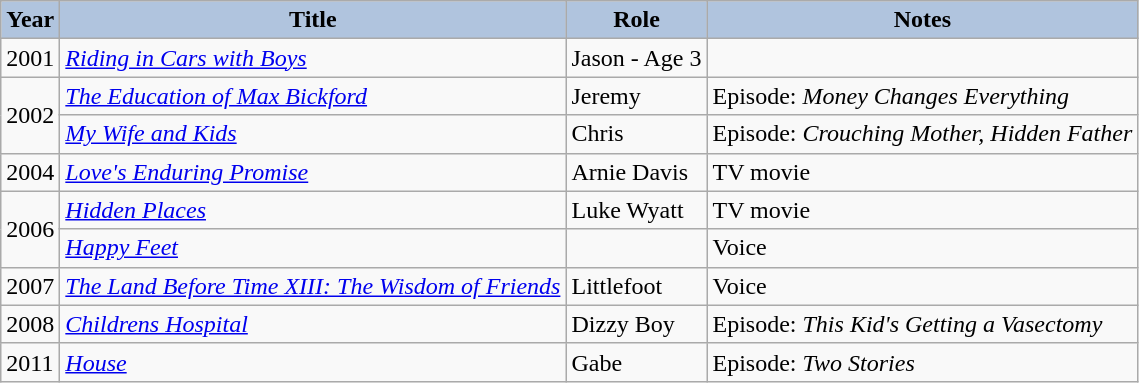<table class="wikitable sortable">
<tr>
<th style="background:#B0C4DE;text-align:center;">Year</th>
<th style="background:#B0C4DE;text-align:center;">Title</th>
<th style="background:#B0C4DE;text-align:center;">Role</th>
<th class="unsortable" style="background:#B0C4DE;text-align:center;">Notes</th>
</tr>
<tr>
<td>2001</td>
<td><em><a href='#'>Riding in Cars with Boys</a></em></td>
<td>Jason - Age 3</td>
<td></td>
</tr>
<tr>
<td rowspan="2">2002</td>
<td><em><a href='#'>The Education of Max Bickford</a></em></td>
<td>Jeremy</td>
<td>Episode: <em>Money Changes Everything</em></td>
</tr>
<tr>
<td><em><a href='#'>My Wife and Kids</a></em></td>
<td>Chris</td>
<td>Episode: <em>Crouching Mother, Hidden Father</em></td>
</tr>
<tr>
<td>2004</td>
<td><em><a href='#'>Love's Enduring Promise</a></em></td>
<td>Arnie Davis</td>
<td>TV movie</td>
</tr>
<tr>
<td rowspan="2">2006</td>
<td><em><a href='#'>Hidden Places</a></em></td>
<td>Luke Wyatt</td>
<td>TV movie</td>
</tr>
<tr>
<td><em><a href='#'>Happy Feet</a></em></td>
<td></td>
<td>Voice</td>
</tr>
<tr>
<td>2007</td>
<td><em><a href='#'>The Land Before Time XIII: The Wisdom of Friends</a></em></td>
<td>Littlefoot</td>
<td>Voice</td>
</tr>
<tr>
<td>2008</td>
<td><em><a href='#'>Childrens Hospital</a></em></td>
<td>Dizzy Boy</td>
<td>Episode: <em>This Kid's Getting a Vasectomy</em></td>
</tr>
<tr>
<td>2011</td>
<td><em><a href='#'>House</a></em></td>
<td>Gabe</td>
<td>Episode: <em>Two Stories</em></td>
</tr>
</table>
